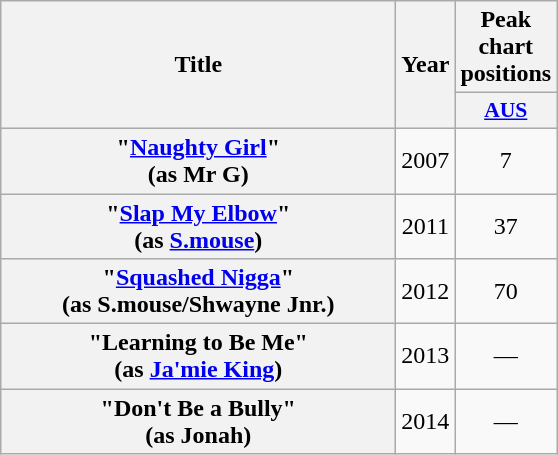<table class="wikitable plainrowheaders" style="text-align:center;" border="1">
<tr>
<th scope="col" rowspan="2" style="width:16em;">Title</th>
<th scope="col" rowspan="2">Year</th>
<th scope="col" colspan="1">Peak chart positions</th>
</tr>
<tr>
<th scope="col" style="width:3em;font-size:90%;"><a href='#'>AUS</a><br></th>
</tr>
<tr>
<th scope="row">"<a href='#'>Naughty Girl</a>" <br> (as Mr G)</th>
<td>2007</td>
<td>7</td>
</tr>
<tr>
<th scope="row">"<a href='#'>Slap My Elbow</a>" <br> (as <a href='#'>S.mouse</a>)</th>
<td>2011</td>
<td>37</td>
</tr>
<tr>
<th scope="row">"<a href='#'>Squashed Nigga</a>" <br> (as S.mouse/Shwayne Jnr.)</th>
<td>2012</td>
<td>70</td>
</tr>
<tr>
<th scope="row">"Learning to Be Me" <br> (as <a href='#'>Ja'mie King</a>)</th>
<td>2013</td>
<td>—</td>
</tr>
<tr>
<th scope="row">"Don't Be a Bully" <br> (as Jonah)</th>
<td>2014</td>
<td>—</td>
</tr>
</table>
